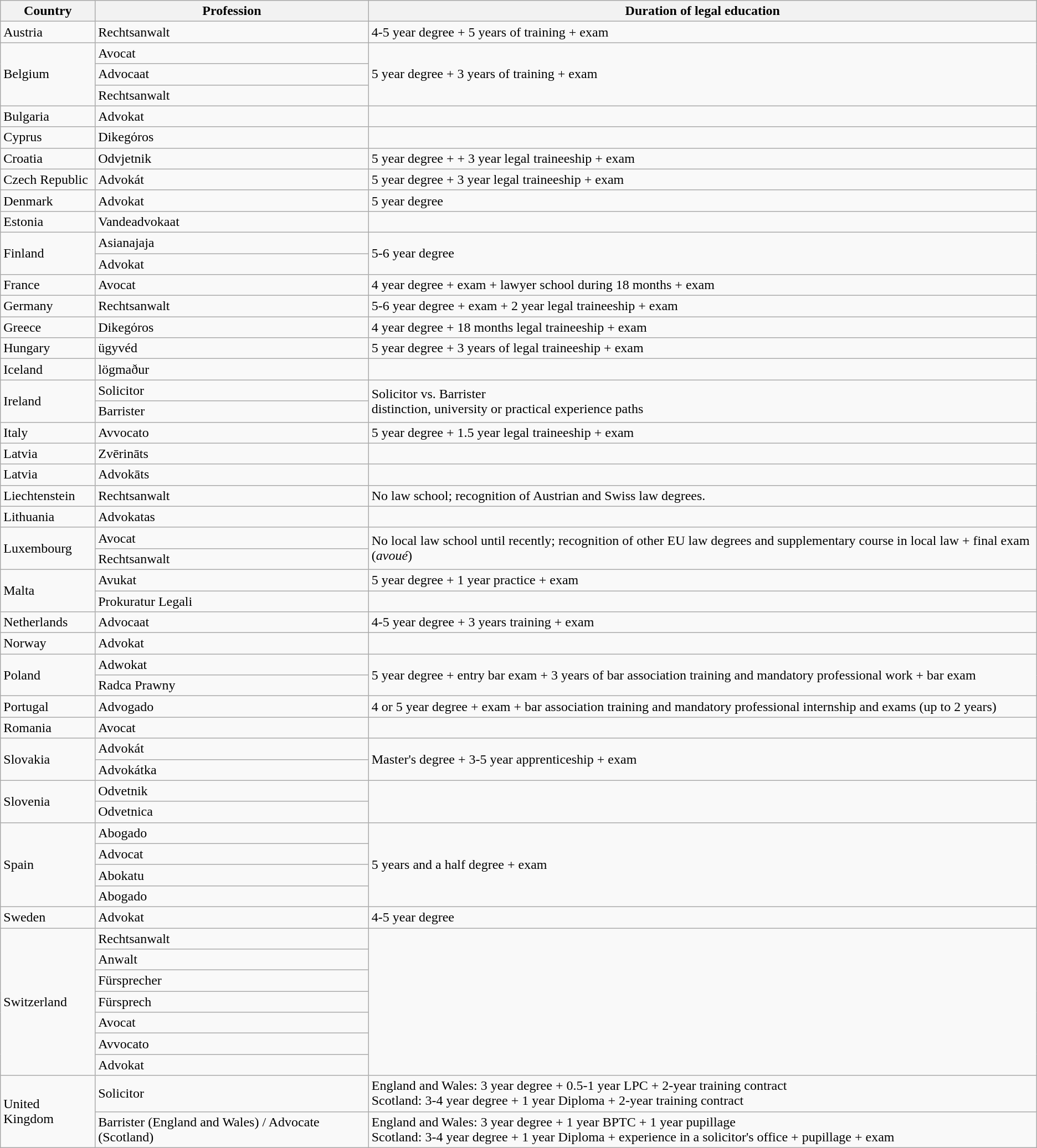<table class="wikitable">
<tr>
<th>Country</th>
<th>Profession</th>
<th>Duration of legal education</th>
</tr>
<tr>
<td>Austria</td>
<td>Rechtsanwalt</td>
<td>4-5 year degree + 5 years of training + exam</td>
</tr>
<tr>
<td rowspan="3">Belgium</td>
<td>Avocat</td>
<td rowspan="3">5 year degree + 3 years of training + exam</td>
</tr>
<tr>
<td>Advocaat</td>
</tr>
<tr>
<td>Rechtsanwalt</td>
</tr>
<tr>
<td>Bulgaria</td>
<td>Advokat</td>
<td></td>
</tr>
<tr>
<td>Cyprus</td>
<td>Dikegόros</td>
<td></td>
</tr>
<tr>
<td>Croatia</td>
<td>Odvjetnik</td>
<td>5 year degree + + 3 year legal traineeship + exam</td>
</tr>
<tr>
<td>Czech Republic</td>
<td>Advokát</td>
<td>5 year degree + 3 year legal traineeship + exam</td>
</tr>
<tr>
<td>Denmark</td>
<td>Advokat</td>
<td>5 year degree</td>
</tr>
<tr>
<td>Estonia</td>
<td>Vandeadvokaat</td>
<td></td>
</tr>
<tr>
<td rowspan="2">Finland</td>
<td>Asianajaja</td>
<td rowspan="2">5-6 year degree</td>
</tr>
<tr>
<td>Advokat</td>
</tr>
<tr>
<td>France</td>
<td>Avocat</td>
<td>4 year degree + exam + lawyer school during 18 months + exam</td>
</tr>
<tr>
<td>Germany</td>
<td>Rechtsanwalt</td>
<td>5-6 year degree + exam + 2 year legal traineeship + exam</td>
</tr>
<tr>
<td>Greece</td>
<td>Dikegόros</td>
<td>4 year degree + 18 months legal traineeship + exam</td>
</tr>
<tr>
<td>Hungary</td>
<td>ügyvéd</td>
<td>5 year degree + 3 years of legal traineeship + exam</td>
</tr>
<tr>
<td>Iceland</td>
<td>lögmaður</td>
<td></td>
</tr>
<tr>
<td rowspan="2">Ireland</td>
<td>Solicitor</td>
<td rowspan="2">Solicitor vs. Barrister<br>distinction, university or practical experience paths</td>
</tr>
<tr>
<td>Barrister</td>
</tr>
<tr>
<td>Italy</td>
<td>Avvocato</td>
<td>5 year degree + 1.5 year legal traineeship + exam</td>
</tr>
<tr>
<td>Latvia</td>
<td>Zvērināts</td>
<td></td>
</tr>
<tr>
<td>Latvia</td>
<td>Advokāts</td>
<td></td>
</tr>
<tr>
<td>Liechtenstein</td>
<td>Rechtsanwalt</td>
<td>No law school; recognition of Austrian and Swiss law degrees.</td>
</tr>
<tr>
<td>Lithuania</td>
<td>Advokatas</td>
<td></td>
</tr>
<tr>
<td rowspan="2">Luxembourg</td>
<td>Avocat</td>
<td rowspan="2">No local law school until recently; recognition of other EU law degrees and supplementary course in local law + final exam (<em>avoué</em>)</td>
</tr>
<tr>
<td>Rechtsanwalt</td>
</tr>
<tr>
<td rowspan="2">Malta</td>
<td>Avukat</td>
<td>5 year degree + 1 year practice + exam</td>
</tr>
<tr>
<td>Prokuratur Legali</td>
</tr>
<tr>
<td>Netherlands</td>
<td>Advocaat</td>
<td>4-5 year degree + 3 years training + exam</td>
</tr>
<tr>
<td>Norway</td>
<td>Advokat</td>
</tr>
<tr>
<td rowspan="2">Poland</td>
<td>Adwokat</td>
<td rowspan="2">5 year degree + entry bar exam + 3 years of bar association training and mandatory professional work + bar exam</td>
</tr>
<tr>
<td>Radca Prawny</td>
</tr>
<tr>
<td>Portugal</td>
<td>Advogado</td>
<td>4 or 5 year degree + exam + bar association training and mandatory professional internship and exams (up to 2 years)</td>
</tr>
<tr>
<td>Romania</td>
<td>Avocat</td>
<td></td>
</tr>
<tr>
<td rowspan="2">Slovakia</td>
<td>Advokát</td>
<td rowspan="2">Master's degree + 3-5 year apprenticeship + exam</td>
</tr>
<tr>
<td>Advokátka</td>
</tr>
<tr>
<td rowspan="2">Slovenia</td>
<td>Odvetnik</td>
<td rowspan="2"></td>
</tr>
<tr>
<td>Odvetnica</td>
</tr>
<tr>
<td rowspan="4">Spain</td>
<td>Abogado</td>
<td rowspan="4">5 years and a half degree + exam</td>
</tr>
<tr>
<td>Advocat</td>
</tr>
<tr>
<td>Abokatu</td>
</tr>
<tr>
<td>Abogado</td>
</tr>
<tr>
<td>Sweden</td>
<td>Advokat</td>
<td>4-5 year degree</td>
</tr>
<tr>
<td rowspan="7">Switzerland</td>
<td>Rechtsanwalt</td>
<td rowspan="7"></td>
</tr>
<tr>
<td>Anwalt</td>
</tr>
<tr>
<td>Fürsprecher</td>
</tr>
<tr>
<td>Fürsprech</td>
</tr>
<tr>
<td>Avocat</td>
</tr>
<tr>
<td>Avvocato</td>
</tr>
<tr>
<td>Advokat</td>
</tr>
<tr>
<td rowspan="2">United Kingdom</td>
<td>Solicitor</td>
<td>England and Wales: 3 year degree + 0.5-1 year LPC + 2-year training contract<br>Scotland: 3-4 year degree + 1 year Diploma + 2-year training contract</td>
</tr>
<tr>
<td>Barrister (England and Wales) / Advocate (Scotland)</td>
<td>England and Wales: 3 year degree + 1 year BPTC + 1 year pupillage<br>Scotland: 3-4 year degree + 1 year Diploma + experience in a solicitor's office + pupillage + exam</td>
</tr>
</table>
